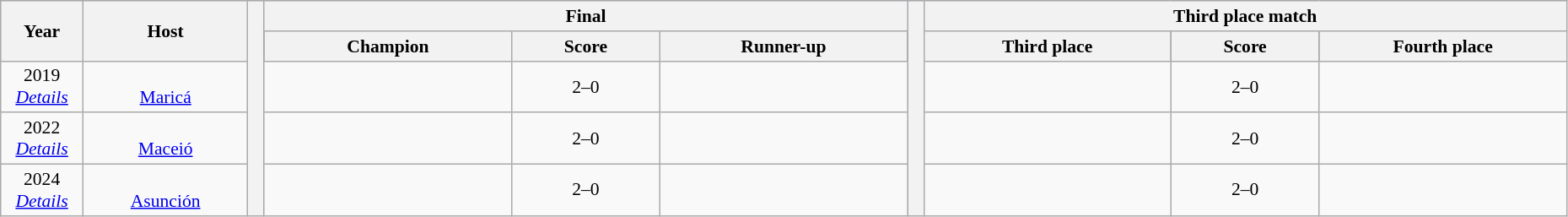<table class="wikitable" style="font-size:90%; width: 98%; text-align: center;">
<tr bgcolor=#C1D8FF>
<th rowspan=2 width=5%>Year</th>
<th rowspan=2 width=10%>Host</th>
<th width=1% rowspan=5 bgcolor=ffffff></th>
<th colspan=3>Final</th>
<th width=1% rowspan=5 bgcolor=ffffff></th>
<th colspan=3>Third place match</th>
</tr>
<tr bgcolor=FEF>
<th width=15%>Champion</th>
<th width=9%>Score</th>
<th width=15%>Runner-up</th>
<th width=15%>Third place</th>
<th width=9%>Score</th>
<th width=15%>Fourth place</th>
</tr>
<tr>
<td>2019<br><em><a href='#'>Details</a></em></td>
<td><br><a href='#'>Maricá</a></td>
<td><strong></strong></td>
<td>2–0</td>
<td></td>
<td></td>
<td>2–0</td>
<td></td>
</tr>
<tr>
<td>2022<br><em><a href='#'>Details</a></em></td>
<td><br><a href='#'>Maceió</a></td>
<td><strong></strong></td>
<td>2–0</td>
<td></td>
<td></td>
<td>2–0</td>
<td></td>
</tr>
<tr>
<td>2024<br><em><a href='#'>Details</a></em></td>
<td><br><a href='#'>Asunción</a></td>
<td><strong></strong></td>
<td>2–0</td>
<td></td>
<td></td>
<td>2–0</td>
<td></td>
</tr>
</table>
